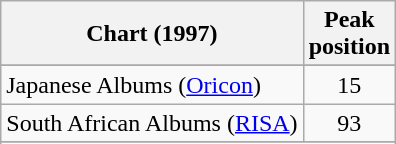<table class="wikitable sortable">
<tr>
<th>Chart (1997)</th>
<th>Peak<br>position</th>
</tr>
<tr>
</tr>
<tr>
<td align="left">Japanese Albums (<a href='#'>Oricon</a>)</td>
<td style="text-align:center;">15</td>
</tr>
<tr>
<td align="left">South African Albums (<a href='#'>RISA</a>)</td>
<td align="center">93</td>
</tr>
<tr>
</tr>
<tr>
</tr>
</table>
